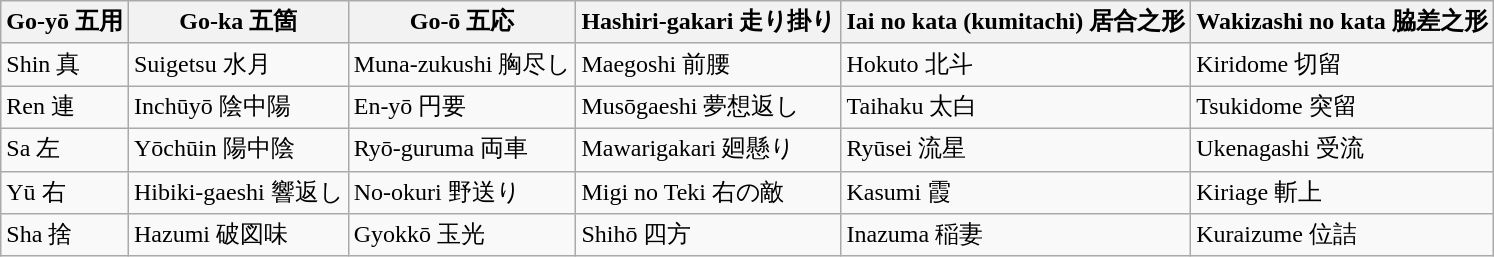<table class="wikitable">
<tr>
<th>Go-yō 五用</th>
<th>Go-ka 五箇</th>
<th>Go-ō 五応</th>
<th>Hashiri-gakari 走り掛り</th>
<th>Iai no kata (kumitachi) 居合之形</th>
<th>Wakizashi no kata 脇差之形</th>
</tr>
<tr>
<td>Shin 真</td>
<td>Suigetsu 水月</td>
<td>Muna-zukushi 胸尽し</td>
<td>Maegoshi 前腰</td>
<td>Hokuto 北斗</td>
<td>Kiridome 切留</td>
</tr>
<tr>
<td>Ren 連</td>
<td>Inchūyō 陰中陽</td>
<td>En-yō 円要</td>
<td>Musōgaeshi 夢想返し</td>
<td>Taihaku 太白</td>
<td>Tsukidome 突留</td>
</tr>
<tr>
<td>Sa 左</td>
<td>Yōchūin 陽中陰</td>
<td>Ryō-guruma 両車</td>
<td>Mawarigakari 廻懸り</td>
<td>Ryūsei 流星</td>
<td>Ukenagashi 受流</td>
</tr>
<tr>
<td>Yū 右</td>
<td>Hibiki-gaeshi 響返し</td>
<td>No-okuri 野送り</td>
<td>Migi no Teki 右の敵</td>
<td>Kasumi 霞</td>
<td>Kiriage 斬上</td>
</tr>
<tr>
<td>Sha 捨</td>
<td>Hazumi 破図味</td>
<td>Gyokkō 玉光</td>
<td>Shihō 四方</td>
<td>Inazuma 稲妻</td>
<td>Kuraizume 位詰</td>
</tr>
</table>
